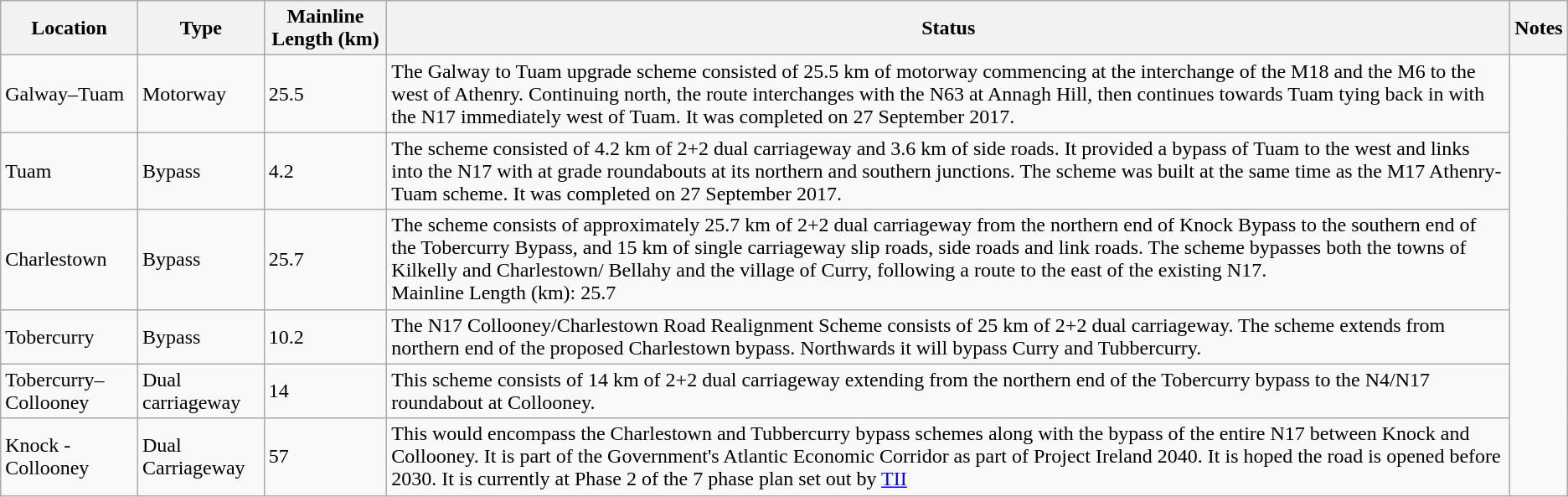<table class="wikitable">
<tr>
<th>Location</th>
<th>Type</th>
<th>Mainline Length (km)</th>
<th>Status</th>
<th>Notes</th>
</tr>
<tr>
<td>Galway–Tuam</td>
<td>Motorway</td>
<td>25.5</td>
<td>The Galway to Tuam upgrade scheme consisted of 25.5 km of motorway commencing at the interchange of the M18 and the M6 to the west of Athenry. Continuing north, the route interchanges with the N63 at Annagh Hill, then continues towards Tuam tying back in with the N17 immediately west of Tuam. It was completed on 27 September 2017.</td>
</tr>
<tr>
<td>Tuam</td>
<td>Bypass</td>
<td>4.2</td>
<td>The scheme consisted of 4.2 km of 2+2 dual carriageway and 3.6 km of side roads. It provided a bypass of Tuam to the west and links into the N17 with at grade roundabouts at its northern and southern junctions. The scheme was built at the same time as the M17 Athenry-Tuam scheme. It was completed on 27 September 2017.</td>
</tr>
<tr>
<td>Charlestown</td>
<td>Bypass</td>
<td>25.7</td>
<td>The scheme consists of approximately 25.7 km of 2+2 dual carriageway from the northern end of Knock Bypass to the southern end of the Tobercurry Bypass, and 15 km of single carriageway slip roads, side roads and link roads. The scheme bypasses both the towns of Kilkelly and Charlestown/ Bellahy and the village of Curry, following a route to the east of the existing N17.<br>Mainline Length (km): 25.7</td>
</tr>
<tr>
<td>Tobercurry</td>
<td>Bypass</td>
<td>10.2</td>
<td>The N17 Collooney/Charlestown Road Realignment Scheme consists of 25 km of 2+2 dual carriageway. The scheme extends from northern end of the proposed Charlestown bypass. Northwards it will bypass Curry and Tubbercurry.</td>
</tr>
<tr>
<td>Tobercurry–Collooney</td>
<td>Dual carriageway</td>
<td>14</td>
<td>This scheme consists of 14 km of 2+2 dual carriageway extending from the northern end of the Tobercurry bypass to the N4/N17 roundabout at Collooney.</td>
</tr>
<tr>
<td>Knock - Collooney</td>
<td>Dual Carriageway</td>
<td>57</td>
<td>This would encompass the Charlestown and Tubbercurry bypass schemes along with the bypass of the entire N17 between Knock and Collooney. It is part of the Government's Atlantic Economic Corridor as part of Project Ireland 2040. It is hoped the road is opened before 2030. It is currently at Phase 2 of the 7 phase plan set out by <a href='#'>TII</a></td>
</tr>
</table>
